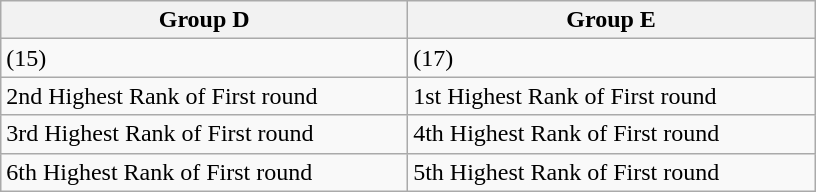<table class="wikitable" width=43%>
<tr>
<th width=50%>Group D</th>
<th width=50%>Group E</th>
</tr>
<tr>
<td> (15)</td>
<td> (17)</td>
</tr>
<tr>
<td>2nd Highest Rank of First round</td>
<td>1st Highest Rank of First round</td>
</tr>
<tr>
<td>3rd Highest Rank of First round</td>
<td>4th Highest Rank of First round</td>
</tr>
<tr>
<td>6th Highest Rank of First round</td>
<td>5th Highest Rank of First round</td>
</tr>
</table>
